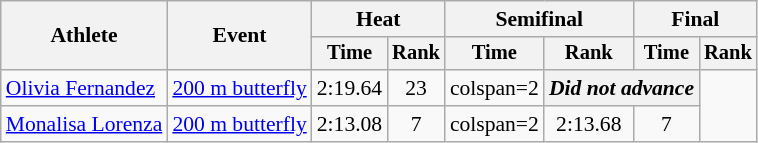<table class=wikitable style="font-size:90%">
<tr>
<th rowspan=2>Athlete</th>
<th rowspan=2>Event</th>
<th colspan="2">Heat</th>
<th colspan="2">Semifinal</th>
<th colspan="2">Final</th>
</tr>
<tr style="font-size:95%">
<th>Time</th>
<th>Rank</th>
<th>Time</th>
<th>Rank</th>
<th>Time</th>
<th>Rank</th>
</tr>
<tr align=center>
<td align=left><a href='#'>Olivia Fernandez</a></td>
<td align=left><a href='#'>200 m butterfly</a></td>
<td>2:19.64</td>
<td>23</td>
<td>colspan=2 </td>
<th colspan="2"><em>Did not advance</em></th>
</tr>
<tr align=center>
<td align=left><a href='#'>Monalisa Lorenza</a></td>
<td align=left><a href='#'>200 m butterfly</a></td>
<td>2:13.08</td>
<td>7</td>
<td>colspan=2 </td>
<td>2:13.68</td>
<td>7</td>
</tr>
</table>
